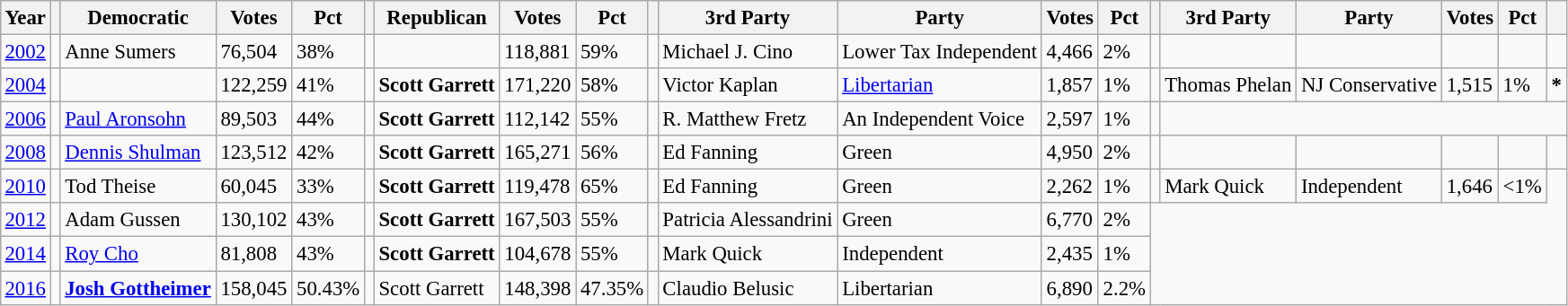<table class="wikitable" style="margin:0.5em ; font-size:95%">
<tr>
<th>Year</th>
<th></th>
<th>Democratic</th>
<th>Votes</th>
<th>Pct</th>
<th></th>
<th>Republican</th>
<th>Votes</th>
<th>Pct</th>
<th></th>
<th>3rd Party</th>
<th>Party</th>
<th>Votes</th>
<th>Pct</th>
<th></th>
<th>3rd Party</th>
<th>Party</th>
<th>Votes</th>
<th>Pct</th>
<th></th>
</tr>
<tr>
<td><a href='#'>2002</a></td>
<td></td>
<td>Anne Sumers</td>
<td>76,504</td>
<td>38%</td>
<td></td>
<td></td>
<td>118,881</td>
<td>59%</td>
<td></td>
<td>Michael J. Cino</td>
<td>Lower Tax Independent</td>
<td>4,466</td>
<td>2%</td>
<td></td>
<td></td>
<td></td>
<td></td>
<td></td>
<td></td>
</tr>
<tr>
<td><a href='#'>2004</a></td>
<td></td>
<td></td>
<td>122,259</td>
<td>41%</td>
<td></td>
<td><strong>Scott Garrett</strong></td>
<td>171,220</td>
<td>58%</td>
<td></td>
<td>Victor Kaplan</td>
<td><a href='#'>Libertarian</a></td>
<td>1,857</td>
<td>1%</td>
<td></td>
<td>Thomas Phelan</td>
<td>NJ Conservative</td>
<td>1,515</td>
<td>1%</td>
<td><strong>*</strong></td>
</tr>
<tr>
<td><a href='#'>2006</a></td>
<td></td>
<td><a href='#'>Paul Aronsohn</a></td>
<td>89,503</td>
<td>44%</td>
<td></td>
<td><strong>Scott Garrett</strong></td>
<td>112,142</td>
<td>55%</td>
<td></td>
<td>R. Matthew Fretz</td>
<td>An Independent Voice</td>
<td>2,597</td>
<td>1%</td>
<td></td>
</tr>
<tr>
<td><a href='#'>2008</a></td>
<td></td>
<td><a href='#'>Dennis Shulman</a></td>
<td>123,512</td>
<td>42%</td>
<td></td>
<td><strong>Scott Garrett</strong></td>
<td>165,271</td>
<td>56%</td>
<td></td>
<td>Ed Fanning</td>
<td>Green</td>
<td>4,950</td>
<td>2%</td>
<td></td>
<td></td>
<td></td>
<td></td>
<td></td>
<td></td>
</tr>
<tr>
<td><a href='#'>2010</a></td>
<td></td>
<td>Tod Theise</td>
<td>60,045</td>
<td>33%</td>
<td></td>
<td><strong>Scott Garrett</strong></td>
<td>119,478</td>
<td>65%</td>
<td></td>
<td>Ed Fanning</td>
<td>Green</td>
<td>2,262</td>
<td>1%</td>
<td></td>
<td>Mark Quick</td>
<td>Independent</td>
<td>1,646</td>
<td><1%</td>
</tr>
<tr>
<td><a href='#'>2012</a></td>
<td></td>
<td>Adam Gussen</td>
<td>130,102</td>
<td>43%</td>
<td></td>
<td><strong>Scott Garrett</strong></td>
<td>167,503</td>
<td>55%</td>
<td></td>
<td>Patricia Alessandrini</td>
<td>Green</td>
<td>6,770</td>
<td>2%</td>
</tr>
<tr>
<td><a href='#'>2014</a></td>
<td></td>
<td><a href='#'>Roy Cho</a></td>
<td>81,808</td>
<td>43%</td>
<td></td>
<td><strong>Scott Garrett</strong></td>
<td>104,678</td>
<td>55%</td>
<td></td>
<td>Mark Quick</td>
<td>Independent</td>
<td>2,435</td>
<td>1%</td>
</tr>
<tr>
<td><a href='#'>2016</a></td>
<td></td>
<td><strong><a href='#'>Josh Gottheimer</a></strong></td>
<td>158,045</td>
<td>50.43%</td>
<td></td>
<td>Scott Garrett</td>
<td>148,398</td>
<td>47.35%</td>
<td></td>
<td>Claudio Belusic</td>
<td>Libertarian</td>
<td>6,890</td>
<td>2.2%</td>
</tr>
</table>
